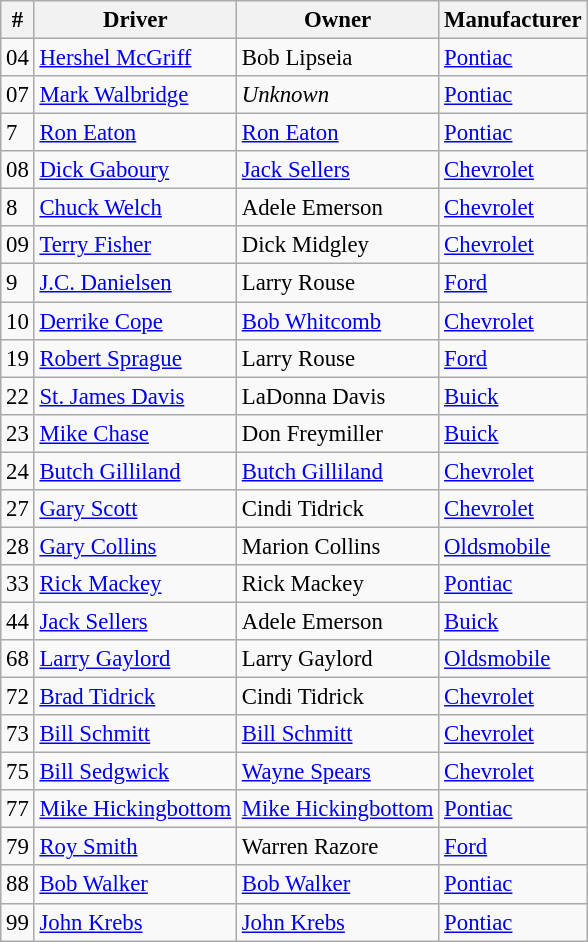<table class="wikitable" style="font-size: 95%;">
<tr>
<th>#</th>
<th>Driver</th>
<th>Owner</th>
<th>Manufacturer</th>
</tr>
<tr>
<td>04</td>
<td><a href='#'>Hershel McGriff</a></td>
<td>Bob Lipseia</td>
<td><a href='#'>Pontiac</a></td>
</tr>
<tr>
<td>07</td>
<td><a href='#'>Mark Walbridge</a></td>
<td><em>Unknown</em></td>
<td><a href='#'>Pontiac</a></td>
</tr>
<tr>
<td>7</td>
<td><a href='#'>Ron Eaton</a></td>
<td><a href='#'>Ron Eaton</a></td>
<td><a href='#'>Pontiac</a></td>
</tr>
<tr>
<td>08</td>
<td><a href='#'>Dick Gaboury</a></td>
<td><a href='#'>Jack Sellers</a></td>
<td><a href='#'>Chevrolet</a></td>
</tr>
<tr>
<td>8</td>
<td><a href='#'>Chuck Welch</a></td>
<td>Adele Emerson</td>
<td><a href='#'>Chevrolet</a></td>
</tr>
<tr>
<td>09</td>
<td><a href='#'>Terry Fisher</a></td>
<td>Dick Midgley</td>
<td><a href='#'>Chevrolet</a></td>
</tr>
<tr>
<td>9</td>
<td><a href='#'>J.C. Danielsen</a></td>
<td>Larry Rouse</td>
<td><a href='#'>Ford</a></td>
</tr>
<tr>
<td>10</td>
<td><a href='#'>Derrike Cope</a></td>
<td><a href='#'>Bob Whitcomb</a></td>
<td><a href='#'>Chevrolet</a></td>
</tr>
<tr>
<td>19</td>
<td><a href='#'>Robert Sprague</a></td>
<td>Larry Rouse</td>
<td><a href='#'>Ford</a></td>
</tr>
<tr>
<td>22</td>
<td><a href='#'>St. James Davis</a></td>
<td>LaDonna Davis</td>
<td><a href='#'>Buick</a></td>
</tr>
<tr>
<td>23</td>
<td><a href='#'>Mike Chase</a></td>
<td>Don Freymiller</td>
<td><a href='#'>Buick</a></td>
</tr>
<tr>
<td>24</td>
<td><a href='#'>Butch Gilliland</a></td>
<td><a href='#'>Butch Gilliland</a></td>
<td><a href='#'>Chevrolet</a></td>
</tr>
<tr>
<td>27</td>
<td><a href='#'>Gary Scott</a></td>
<td>Cindi Tidrick</td>
<td><a href='#'>Chevrolet</a></td>
</tr>
<tr>
<td>28</td>
<td><a href='#'>Gary Collins</a></td>
<td>Marion Collins</td>
<td><a href='#'>Oldsmobile</a></td>
</tr>
<tr>
<td>33</td>
<td><a href='#'>Rick Mackey</a></td>
<td>Rick Mackey</td>
<td><a href='#'>Pontiac</a></td>
</tr>
<tr>
<td>44</td>
<td><a href='#'>Jack Sellers</a></td>
<td>Adele Emerson</td>
<td><a href='#'>Buick</a></td>
</tr>
<tr>
<td>68</td>
<td><a href='#'>Larry Gaylord</a></td>
<td>Larry Gaylord</td>
<td><a href='#'>Oldsmobile</a></td>
</tr>
<tr>
<td>72</td>
<td><a href='#'>Brad Tidrick</a></td>
<td>Cindi Tidrick</td>
<td><a href='#'>Chevrolet</a></td>
</tr>
<tr>
<td>73</td>
<td><a href='#'>Bill Schmitt</a></td>
<td><a href='#'>Bill Schmitt</a></td>
<td><a href='#'>Chevrolet</a></td>
</tr>
<tr>
<td>75</td>
<td><a href='#'>Bill Sedgwick</a></td>
<td><a href='#'>Wayne Spears</a></td>
<td><a href='#'>Chevrolet</a></td>
</tr>
<tr>
<td>77</td>
<td><a href='#'>Mike Hickingbottom</a></td>
<td><a href='#'>Mike Hickingbottom</a></td>
<td><a href='#'>Pontiac</a></td>
</tr>
<tr>
<td>79</td>
<td><a href='#'>Roy Smith</a></td>
<td>Warren Razore</td>
<td><a href='#'>Ford</a></td>
</tr>
<tr>
<td>88</td>
<td><a href='#'>Bob Walker</a></td>
<td><a href='#'>Bob Walker</a></td>
<td><a href='#'>Pontiac</a></td>
</tr>
<tr>
<td>99</td>
<td><a href='#'>John Krebs</a></td>
<td><a href='#'>John Krebs</a></td>
<td><a href='#'>Pontiac</a></td>
</tr>
</table>
